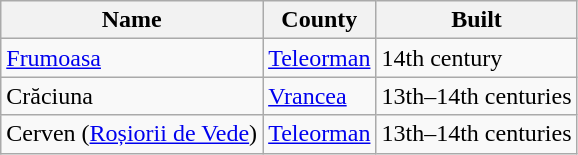<table class="wikitable">
<tr>
<th>Name</th>
<th>County</th>
<th>Built</th>
</tr>
<tr>
<td><a href='#'>Frumoasa</a></td>
<td><a href='#'>Teleorman</a></td>
<td>14th century</td>
</tr>
<tr>
<td>Crăciuna</td>
<td><a href='#'>Vrancea</a></td>
<td>13th–14th centuries</td>
</tr>
<tr>
<td>Cerven (<a href='#'>Roșiorii de Vede</a>)</td>
<td><a href='#'>Teleorman</a></td>
<td>13th–14th centuries</td>
</tr>
</table>
